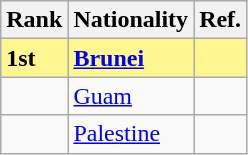<table class="wikitable">
<tr>
<th>Rank</th>
<th>Nationality</th>
<th>Ref.</th>
</tr>
<tr bgcolor="#FFF68F">
<td><strong>1st</strong></td>
<td> <strong><a href='#'>Brunei</a></strong></td>
<td></td>
</tr>
<tr>
<td></td>
<td> <a href='#'>Guam</a></td>
<td></td>
</tr>
<tr>
<td></td>
<td> <a href='#'>Palestine</a></td>
<td></td>
</tr>
</table>
